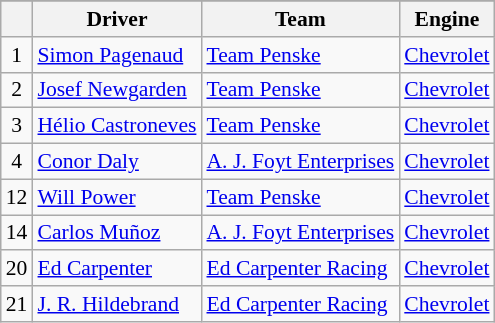<table class="wikitable" style="font-size:90%;">
<tr>
</tr>
<tr>
<th></th>
<th>Driver</th>
<th>Team</th>
<th>Engine</th>
</tr>
<tr>
<td style="text-align:center;">1</td>
<td> <a href='#'>Simon Pagenaud</a></td>
<td><a href='#'>Team Penske</a></td>
<td><a href='#'>Chevrolet</a></td>
</tr>
<tr>
<td style="text-align:center;">2</td>
<td> <a href='#'>Josef Newgarden</a></td>
<td><a href='#'>Team Penske</a></td>
<td><a href='#'>Chevrolet</a></td>
</tr>
<tr>
<td style="text-align:center;">3</td>
<td> <a href='#'>Hélio Castroneves</a></td>
<td><a href='#'>Team Penske</a></td>
<td><a href='#'>Chevrolet</a></td>
</tr>
<tr>
<td style="text-align:center;">4</td>
<td> <a href='#'>Conor Daly</a></td>
<td><a href='#'>A. J. Foyt Enterprises</a></td>
<td><a href='#'>Chevrolet</a></td>
</tr>
<tr>
<td style="text-align:center;">12</td>
<td> <a href='#'>Will Power</a></td>
<td><a href='#'>Team Penske</a></td>
<td><a href='#'>Chevrolet</a></td>
</tr>
<tr>
<td style="text-align:center;">14</td>
<td> <a href='#'>Carlos Muñoz</a></td>
<td><a href='#'>A. J. Foyt Enterprises</a></td>
<td><a href='#'>Chevrolet</a></td>
</tr>
<tr>
<td style="text-align:center;">20</td>
<td> <a href='#'>Ed Carpenter</a></td>
<td><a href='#'>Ed Carpenter Racing</a></td>
<td><a href='#'>Chevrolet</a></td>
</tr>
<tr>
<td style="text-align:center;">21</td>
<td> <a href='#'>J. R. Hildebrand</a></td>
<td><a href='#'>Ed Carpenter Racing</a></td>
<td><a href='#'>Chevrolet</a></td>
</tr>
</table>
